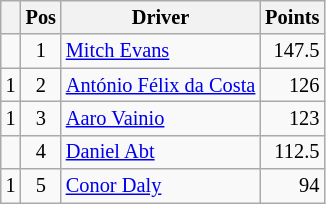<table class="wikitable" style="font-size: 85%;">
<tr>
<th></th>
<th>Pos</th>
<th>Driver</th>
<th>Points</th>
</tr>
<tr>
<td align="left"></td>
<td align="center">1</td>
<td> <a href='#'>Mitch Evans</a></td>
<td align="right">147.5</td>
</tr>
<tr>
<td align="left"> 1</td>
<td align="center">2</td>
<td> <a href='#'>António Félix da Costa</a></td>
<td align="right">126</td>
</tr>
<tr>
<td align="left"> 1</td>
<td align="center">3</td>
<td> <a href='#'>Aaro Vainio</a></td>
<td align="right">123</td>
</tr>
<tr>
<td align="left"></td>
<td align="center">4</td>
<td> <a href='#'>Daniel Abt</a></td>
<td align="right">112.5</td>
</tr>
<tr>
<td align="left"> 1</td>
<td align="center">5</td>
<td> <a href='#'>Conor Daly</a></td>
<td align="right">94</td>
</tr>
</table>
